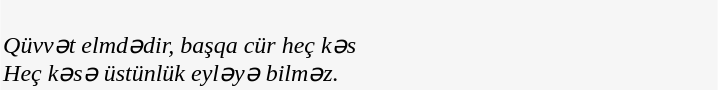<table border="0" cellpadding="2" cellspacing="2" align="center">
<tr>
<td width="50%" style="background:#f6f6f6;"><br><em>Qüvvət elmdədir, başqa cür heç kəs<br>Heç kəsə üstünlük eyləyə bilməz.</em></td>
</tr>
</table>
